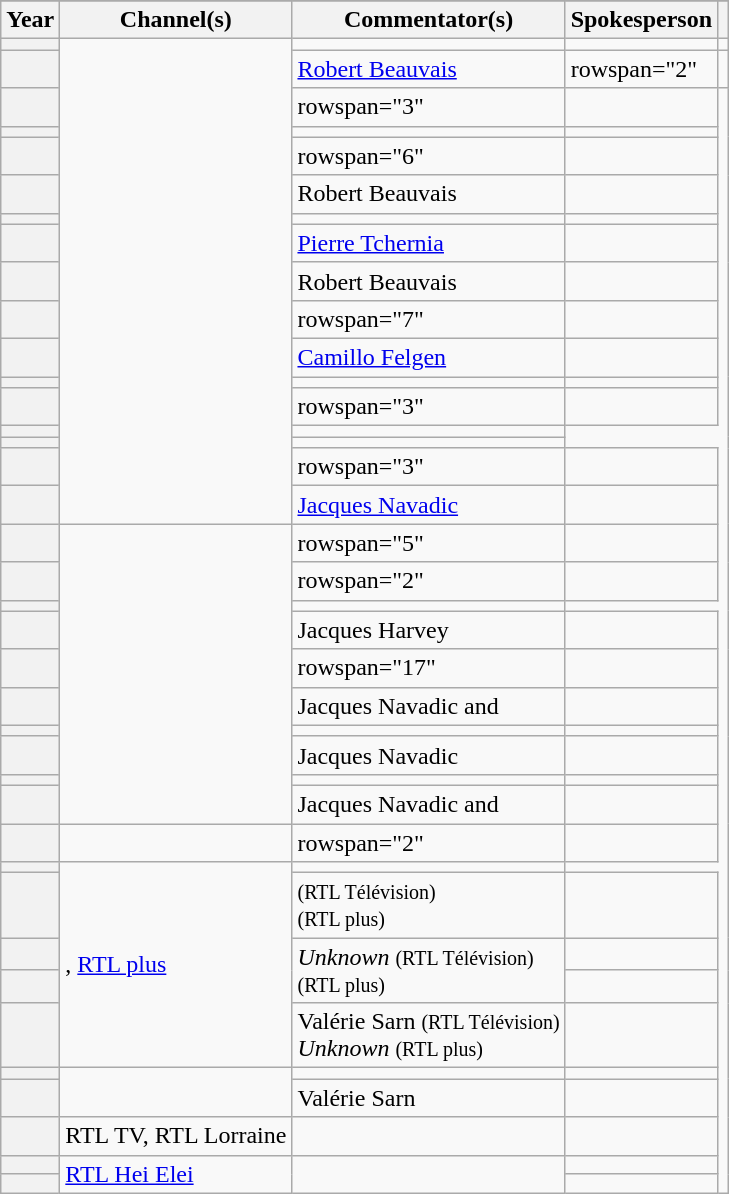<table class="wikitable plainrowheaders sticky-header">
<tr>
</tr>
<tr>
<th scope="col">Year</th>
<th scope="col">Channel(s)</th>
<th scope="col">Commentator(s)</th>
<th scope="col">Spokesperson</th>
<th scope="col"></th>
</tr>
<tr>
<th scope="row"></th>
<td rowspan="17"></td>
<td></td>
<td></td>
<td style="text-align:center"></td>
</tr>
<tr>
<th scope="row"></th>
<td><a href='#'>Robert Beauvais</a></td>
<td>rowspan="2" </td>
<td style="text-align:center;"></td>
</tr>
<tr>
<th scope="row"></th>
<td>rowspan="3" </td>
<td style="text-align:center"></td>
</tr>
<tr>
<th scope="row"></th>
<td></td>
<td style="text-align:center"></td>
</tr>
<tr>
<th scope="row"></th>
<td>rowspan="6" </td>
<td style="text-align:center"></td>
</tr>
<tr>
<th scope="row"></th>
<td>Robert Beauvais</td>
<td style="text-align:center;"></td>
</tr>
<tr>
<th scope="row"></th>
<td></td>
<td style="text-align:center"></td>
</tr>
<tr>
<th scope="row"></th>
<td><a href='#'>Pierre Tchernia</a></td>
<td style="text-align:center"></td>
</tr>
<tr>
<th scope="row"></th>
<td>Robert Beauvais</td>
<td style="text-align:center"></td>
</tr>
<tr>
<th scope="row"></th>
<td>rowspan="7" </td>
<td style="text-align:center"></td>
</tr>
<tr>
<th scope="row"></th>
<td><a href='#'>Camillo Felgen</a></td>
<td style="text-align:center"></td>
</tr>
<tr>
<th scope="row"></th>
<td></td>
<td style="text-align:center"></td>
</tr>
<tr>
<th scope="row"></th>
<td>rowspan="3" </td>
<td style="text-align:center"></td>
</tr>
<tr>
<th scope="row"></th>
<td style="text-align:center"></td>
</tr>
<tr>
<th scope="row"></th>
<td style="text-align:center"></td>
</tr>
<tr>
<th scope="row"></th>
<td>rowspan="3" </td>
<td style="text-align:center"></td>
</tr>
<tr>
<th scope="row"></th>
<td><a href='#'>Jacques Navadic</a></td>
<td style="text-align:center"></td>
</tr>
<tr>
<th scope="row"></th>
<td rowspan="10"></td>
<td>rowspan="5" </td>
<td style="text-align:center"></td>
</tr>
<tr>
<th scope="row"></th>
<td>rowspan="2" </td>
<td style="text-align:center"></td>
</tr>
<tr>
<th scope="row"></th>
<td style="text-align:center"></td>
</tr>
<tr>
<th scope="row"></th>
<td>Jacques Harvey</td>
<td style="text-align:center"></td>
</tr>
<tr>
<th scope="row"></th>
<td>rowspan="17" </td>
<td style="text-align:center"></td>
</tr>
<tr>
<th scope="row"></th>
<td>Jacques Navadic and </td>
<td style="text-align:center"></td>
</tr>
<tr>
<th scope="row"></th>
<td></td>
<td style="text-align:center"></td>
</tr>
<tr>
<th scope="row"></th>
<td>Jacques Navadic</td>
<td style="text-align:center"></td>
</tr>
<tr>
<th scope="row"></th>
<td></td>
<td style="text-align:center"></td>
</tr>
<tr>
<th scope="row"></th>
<td>Jacques Navadic and </td>
<td style="text-align:center"></td>
</tr>
<tr>
<th scope="row"></th>
<td></td>
<td>rowspan="2" </td>
<td style="text-align:center"></td>
</tr>
<tr>
<th scope="row"></th>
<td rowspan="5">, <a href='#'>RTL plus</a></td>
<td style="text-align:center"></td>
</tr>
<tr>
<th scope="row"></th>
<td> <small>(RTL Télévision)</small><br> <small>(RTL plus)</small></td>
<td style="text-align:center"></td>
</tr>
<tr>
<th scope="row"></th>
<td rowspan="2"><em>Unknown</em> <small>(RTL Télévision)</small><br> <small>(RTL plus)</small></td>
<td style="text-align:center"></td>
</tr>
<tr>
<th scope="row"></th>
<td style="text-align:center"></td>
</tr>
<tr>
<th scope="row"></th>
<td>Valérie Sarn <small>(RTL Télévision)</small><br><em>Unknown</em> <small>(RTL plus)</small></td>
<td style="text-align:center;"></td>
</tr>
<tr>
<th scope="row"></th>
<td rowspan="2"></td>
<td></td>
<td style="text-align:center"></td>
</tr>
<tr>
<th scope="row"></th>
<td>Valérie Sarn</td>
<td style="text-align:center"></td>
</tr>
<tr>
<th scope="row"></th>
<td>RTL TV, RTL Lorraine</td>
<td></td>
<td style="text-align:center"></td>
</tr>
<tr>
<th scope="row"></th>
<td rowspan="2"><a href='#'>RTL Hei Elei</a></td>
<td rowspan="2"></td>
<td style="text-align:center"></td>
</tr>
<tr>
<th scope="row"></th>
<td style="text-align:center"></td>
</tr>
</table>
